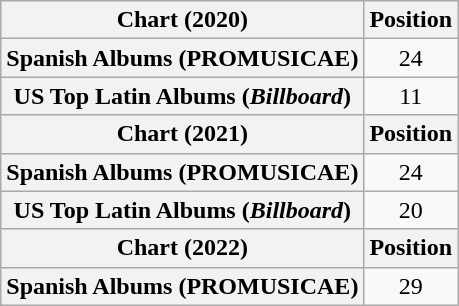<table class="wikitable plainrowheaders" style="text-align:center">
<tr>
<th scope="col">Chart (2020)</th>
<th scope="col">Position</th>
</tr>
<tr>
<th scope="row">Spanish Albums (PROMUSICAE)</th>
<td>24</td>
</tr>
<tr>
<th scope="row">US Top Latin Albums (<em>Billboard</em>)</th>
<td>11</td>
</tr>
<tr>
<th scope="col">Chart (2021)</th>
<th scope="col">Position</th>
</tr>
<tr>
<th scope="row">Spanish Albums (PROMUSICAE)</th>
<td>24</td>
</tr>
<tr>
<th scope="row">US Top Latin Albums (<em>Billboard</em>)</th>
<td>20</td>
</tr>
<tr>
<th scope="col">Chart (2022)</th>
<th scope="col">Position</th>
</tr>
<tr>
<th scope="row">Spanish Albums (PROMUSICAE)</th>
<td>29</td>
</tr>
</table>
